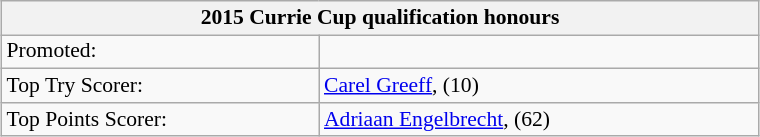<table class="wikitable" style="text-align:left; line-height:110%; font-size:90%; width:40%; margin:1em auto 1em auto;">
<tr>
<th colspan=2>2015 Currie Cup qualification honours</th>
</tr>
<tr>
<td>Promoted:</td>
<td></td>
</tr>
<tr>
<td>Top Try Scorer:</td>
<td><a href='#'>Carel Greeff</a>,  (10)</td>
</tr>
<tr>
<td>Top Points Scorer:</td>
<td><a href='#'>Adriaan Engelbrecht</a>,  (62)</td>
</tr>
</table>
